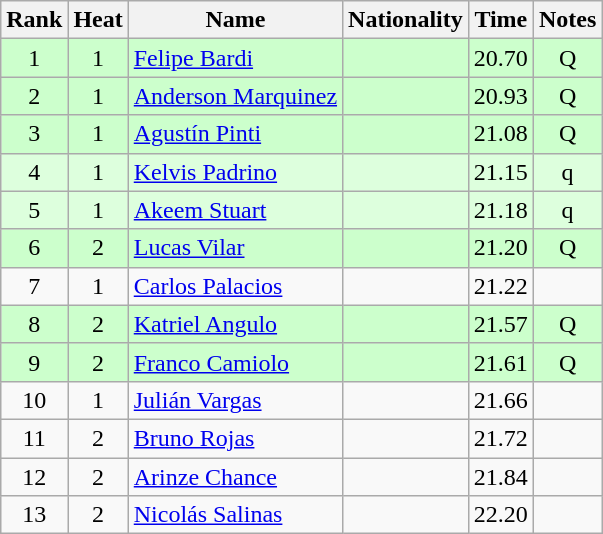<table class="wikitable sortable" style="text-align:center">
<tr>
<th>Rank</th>
<th>Heat</th>
<th>Name</th>
<th>Nationality</th>
<th>Time</th>
<th>Notes</th>
</tr>
<tr bgcolor=ccffcc>
<td>1</td>
<td>1</td>
<td align=left><a href='#'>Felipe Bardi</a></td>
<td align=left></td>
<td>20.70</td>
<td>Q</td>
</tr>
<tr bgcolor=ccffcc>
<td>2</td>
<td>1</td>
<td align=left><a href='#'>Anderson Marquinez</a></td>
<td align=left></td>
<td>20.93</td>
<td>Q</td>
</tr>
<tr bgcolor=ccffcc>
<td>3</td>
<td>1</td>
<td align=left><a href='#'>Agustín Pinti</a></td>
<td align=left></td>
<td>21.08</td>
<td>Q</td>
</tr>
<tr bgcolor=ddffdd>
<td>4</td>
<td>1</td>
<td align=left><a href='#'>Kelvis Padrino</a></td>
<td align=left></td>
<td>21.15</td>
<td>q</td>
</tr>
<tr bgcolor=ddffdd>
<td>5</td>
<td>1</td>
<td align=left><a href='#'>Akeem Stuart</a></td>
<td align=left></td>
<td>21.18</td>
<td>q</td>
</tr>
<tr bgcolor=ccffcc>
<td>6</td>
<td>2</td>
<td align=left><a href='#'>Lucas Vilar</a></td>
<td align=left></td>
<td>21.20</td>
<td>Q</td>
</tr>
<tr>
<td>7</td>
<td>1</td>
<td align=left><a href='#'>Carlos Palacios</a></td>
<td align=left></td>
<td>21.22</td>
<td></td>
</tr>
<tr bgcolor=ccffcc>
<td>8</td>
<td>2</td>
<td align=left><a href='#'>Katriel Angulo</a></td>
<td align=left></td>
<td>21.57</td>
<td>Q</td>
</tr>
<tr bgcolor=ccffcc>
<td>9</td>
<td>2</td>
<td align=left><a href='#'>Franco Camiolo</a></td>
<td align=left></td>
<td>21.61</td>
<td>Q</td>
</tr>
<tr>
<td>10</td>
<td>1</td>
<td align=left><a href='#'>Julián Vargas</a></td>
<td align=left></td>
<td>21.66</td>
<td></td>
</tr>
<tr>
<td>11</td>
<td>2</td>
<td align=left><a href='#'>Bruno Rojas</a></td>
<td align=left></td>
<td>21.72</td>
<td></td>
</tr>
<tr>
<td>12</td>
<td>2</td>
<td align=left><a href='#'>Arinze Chance</a></td>
<td align=left></td>
<td>21.84</td>
<td></td>
</tr>
<tr>
<td>13</td>
<td>2</td>
<td align=left><a href='#'>Nicolás Salinas</a></td>
<td align=left></td>
<td>22.20</td>
<td></td>
</tr>
</table>
